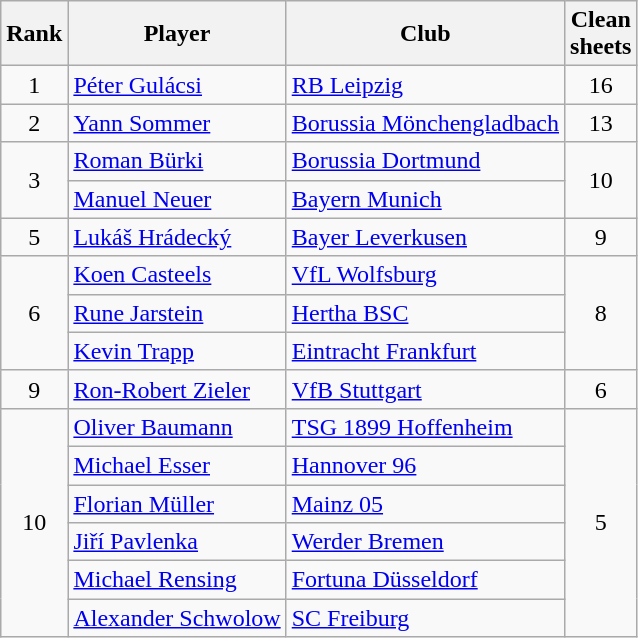<table class="wikitable" style="text-align:center">
<tr>
<th>Rank</th>
<th>Player</th>
<th>Club</th>
<th>Clean<br>sheets</th>
</tr>
<tr>
<td>1</td>
<td align="left"> <a href='#'>Péter Gulácsi</a></td>
<td align="left"><a href='#'>RB Leipzig</a></td>
<td>16</td>
</tr>
<tr>
<td>2</td>
<td align="left"> <a href='#'>Yann Sommer</a></td>
<td align="left"><a href='#'>Borussia Mönchengladbach</a></td>
<td>13</td>
</tr>
<tr>
<td rowspan="2">3</td>
<td align="left"> <a href='#'>Roman Bürki</a></td>
<td align="left"><a href='#'>Borussia Dortmund</a></td>
<td rowspan="2">10</td>
</tr>
<tr>
<td align="left"> <a href='#'>Manuel Neuer</a></td>
<td align="left"><a href='#'>Bayern Munich</a></td>
</tr>
<tr>
<td>5</td>
<td align="left"> <a href='#'>Lukáš Hrádecký</a></td>
<td align="left"><a href='#'>Bayer Leverkusen</a></td>
<td>9</td>
</tr>
<tr>
<td rowspan="3">6</td>
<td align="left"> <a href='#'>Koen Casteels</a></td>
<td align="left"><a href='#'>VfL Wolfsburg</a></td>
<td rowspan="3">8</td>
</tr>
<tr>
<td align="left"> <a href='#'>Rune Jarstein</a></td>
<td align="left"><a href='#'>Hertha BSC</a></td>
</tr>
<tr>
<td align="left"> <a href='#'>Kevin Trapp</a></td>
<td align="left"><a href='#'>Eintracht Frankfurt</a></td>
</tr>
<tr>
<td>9</td>
<td align="left"> <a href='#'>Ron-Robert Zieler</a></td>
<td align="left"><a href='#'>VfB Stuttgart</a></td>
<td>6</td>
</tr>
<tr>
<td rowspan="6">10</td>
<td align="left"> <a href='#'>Oliver Baumann</a></td>
<td align="left"><a href='#'>TSG 1899 Hoffenheim</a></td>
<td rowspan="6">5</td>
</tr>
<tr>
<td align="left"> <a href='#'>Michael Esser</a></td>
<td align="left"><a href='#'>Hannover 96</a></td>
</tr>
<tr>
<td align="left"> <a href='#'>Florian Müller</a></td>
<td align="left"><a href='#'>Mainz 05</a></td>
</tr>
<tr>
<td align="left"> <a href='#'>Jiří Pavlenka</a></td>
<td align="left"><a href='#'>Werder Bremen</a></td>
</tr>
<tr>
<td align="left"> <a href='#'>Michael Rensing</a></td>
<td align="left"><a href='#'>Fortuna Düsseldorf</a></td>
</tr>
<tr>
<td align="left"> <a href='#'>Alexander Schwolow</a></td>
<td align="left"><a href='#'>SC Freiburg</a></td>
</tr>
</table>
